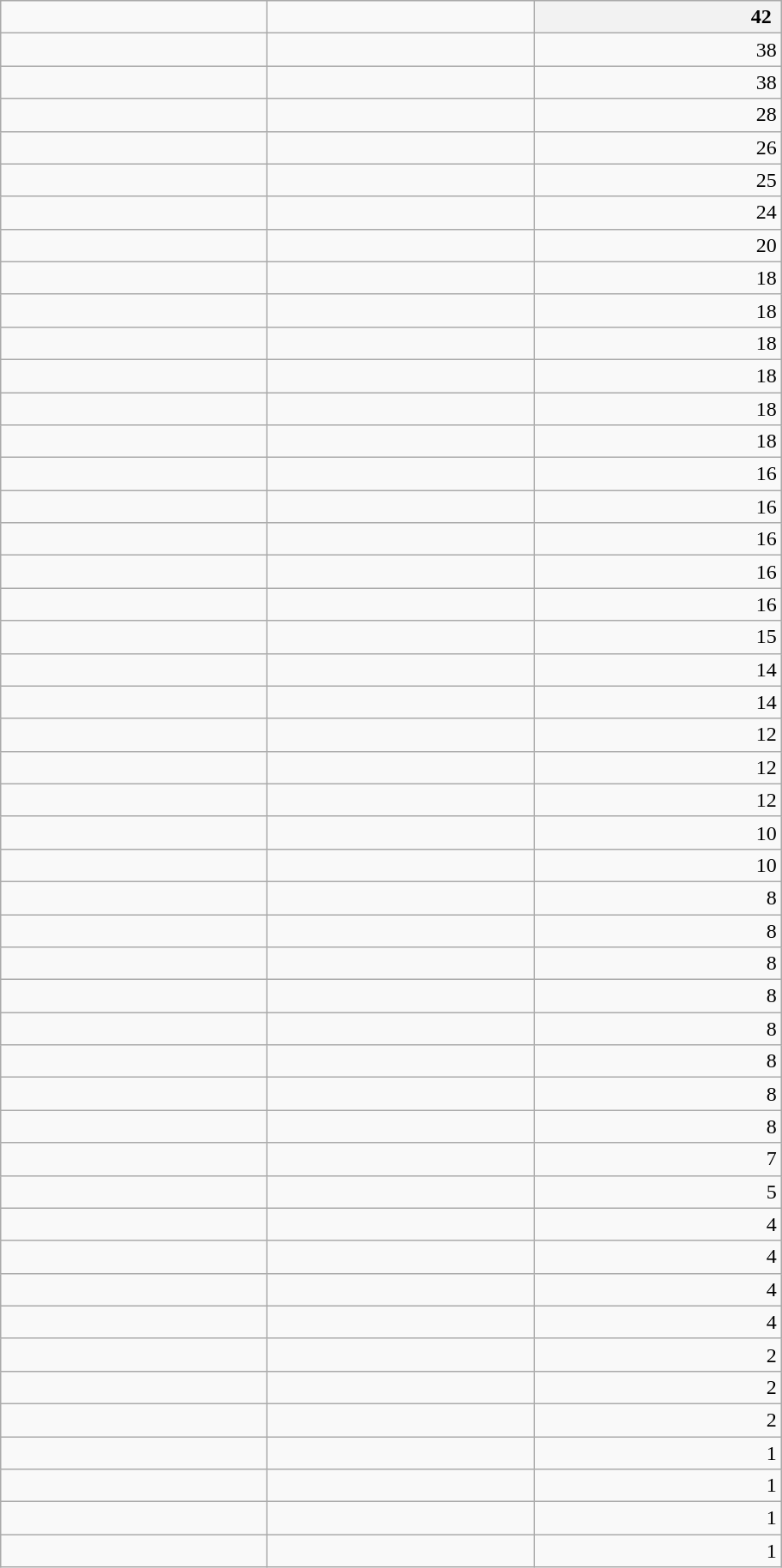<table class="collapsible collapsed wikitable" style="width:38em; margin-top:0px;">
<tr>
<td style="width:200px;"></td>
<td style="width:200px;"></td>
<th style="text-align:right;">42 </th>
</tr>
<tr>
<td></td>
<td></td>
<td style="text-align:right;">38</td>
</tr>
<tr>
<td></td>
<td></td>
<td style="text-align:right;">38</td>
</tr>
<tr>
<td></td>
<td></td>
<td style="text-align:right;">28</td>
</tr>
<tr>
<td></td>
<td></td>
<td style="text-align:right;">26</td>
</tr>
<tr>
<td></td>
<td></td>
<td style="text-align:right;">25</td>
</tr>
<tr>
<td></td>
<td></td>
<td style="text-align:right;">24</td>
</tr>
<tr>
<td></td>
<td></td>
<td style="text-align:right;">20</td>
</tr>
<tr>
<td></td>
<td></td>
<td style="text-align:right;">18</td>
</tr>
<tr>
<td></td>
<td></td>
<td style="text-align:right;">18</td>
</tr>
<tr>
<td></td>
<td></td>
<td style="text-align:right;">18</td>
</tr>
<tr>
<td></td>
<td></td>
<td style="text-align:right;">18</td>
</tr>
<tr>
<td></td>
<td></td>
<td style="text-align:right;">18</td>
</tr>
<tr>
<td></td>
<td></td>
<td style="text-align:right;">18</td>
</tr>
<tr>
<td></td>
<td></td>
<td style="text-align:right;">16</td>
</tr>
<tr>
<td></td>
<td></td>
<td style="text-align:right;">16</td>
</tr>
<tr>
<td></td>
<td></td>
<td style="text-align:right;">16</td>
</tr>
<tr>
<td></td>
<td></td>
<td style="text-align:right;">16</td>
</tr>
<tr>
<td></td>
<td></td>
<td style="text-align:right;">16</td>
</tr>
<tr>
<td></td>
<td></td>
<td style="text-align:right;">15</td>
</tr>
<tr>
<td></td>
<td></td>
<td style="text-align:right;">14</td>
</tr>
<tr>
<td></td>
<td></td>
<td style="text-align:right;">14</td>
</tr>
<tr>
<td></td>
<td></td>
<td style="text-align:right;">12</td>
</tr>
<tr>
<td></td>
<td></td>
<td style="text-align:right;">12</td>
</tr>
<tr>
<td></td>
<td></td>
<td style="text-align:right;">12</td>
</tr>
<tr>
<td></td>
<td></td>
<td style="text-align:right;">10</td>
</tr>
<tr>
<td></td>
<td></td>
<td style="text-align:right;">10</td>
</tr>
<tr>
<td></td>
<td></td>
<td style="text-align:right;">8</td>
</tr>
<tr>
<td></td>
<td></td>
<td style="text-align:right;">8</td>
</tr>
<tr>
<td></td>
<td></td>
<td style="text-align:right;">8</td>
</tr>
<tr>
<td></td>
<td></td>
<td style="text-align:right;">8</td>
</tr>
<tr>
<td></td>
<td></td>
<td style="text-align:right;">8</td>
</tr>
<tr>
<td></td>
<td></td>
<td style="text-align:right;">8</td>
</tr>
<tr>
<td></td>
<td></td>
<td style="text-align:right;">8</td>
</tr>
<tr>
<td></td>
<td></td>
<td style="text-align:right;">8</td>
</tr>
<tr>
<td></td>
<td></td>
<td style="text-align:right;">7</td>
</tr>
<tr>
<td></td>
<td></td>
<td style="text-align:right;">5</td>
</tr>
<tr>
<td></td>
<td></td>
<td style="text-align:right;">4</td>
</tr>
<tr>
<td></td>
<td></td>
<td style="text-align:right;">4</td>
</tr>
<tr>
<td></td>
<td></td>
<td style="text-align:right;">4</td>
</tr>
<tr>
<td></td>
<td></td>
<td style="text-align:right;">4</td>
</tr>
<tr>
<td></td>
<td></td>
<td style="text-align:right;">2</td>
</tr>
<tr>
<td></td>
<td></td>
<td style="text-align:right;">2</td>
</tr>
<tr>
<td></td>
<td></td>
<td style="text-align:right;">2</td>
</tr>
<tr>
<td></td>
<td></td>
<td style="text-align:right;">1</td>
</tr>
<tr>
<td></td>
<td></td>
<td style="text-align:right;">1</td>
</tr>
<tr>
<td></td>
<td></td>
<td style="text-align:right;">1</td>
</tr>
<tr>
<td></td>
<td></td>
<td style="text-align:right;">1</td>
</tr>
</table>
